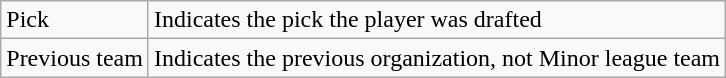<table class="wikitable" border="1">
<tr>
<td>Pick</td>
<td>Indicates the pick the player was drafted</td>
</tr>
<tr>
<td>Previous team</td>
<td>Indicates the previous organization, not Minor league team</td>
</tr>
</table>
